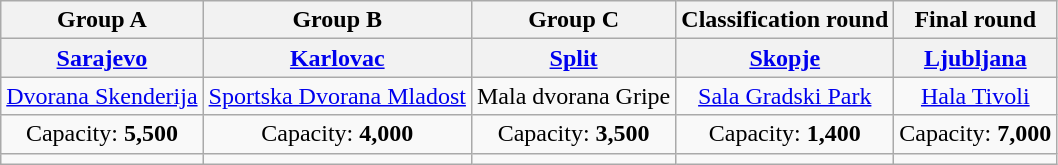<table class="wikitable" style="text-align:center">
<tr>
<th>Group A</th>
<th>Group B</th>
<th>Group C</th>
<th>Classification round</th>
<th>Final round</th>
</tr>
<tr>
<th><a href='#'>Sarajevo</a></th>
<th><a href='#'>Karlovac</a></th>
<th><a href='#'>Split</a></th>
<th><a href='#'>Skopje</a></th>
<th><a href='#'>Ljubljana</a></th>
</tr>
<tr>
<td><a href='#'>Dvorana Skenderija</a></td>
<td><a href='#'>Sportska Dvorana Mladost</a></td>
<td>Mala dvorana Gripe</td>
<td><a href='#'>Sala Gradski Park</a></td>
<td><a href='#'>Hala Tivoli</a></td>
</tr>
<tr>
<td>Capacity: <strong>5,500</strong></td>
<td>Capacity: <strong>4,000</strong></td>
<td>Capacity: <strong>3,500</strong></td>
<td>Capacity: <strong>1,400</strong></td>
<td>Capacity: <strong>7,000</strong></td>
</tr>
<tr>
<td></td>
<td></td>
<td></td>
<td></td>
<td></td>
</tr>
</table>
